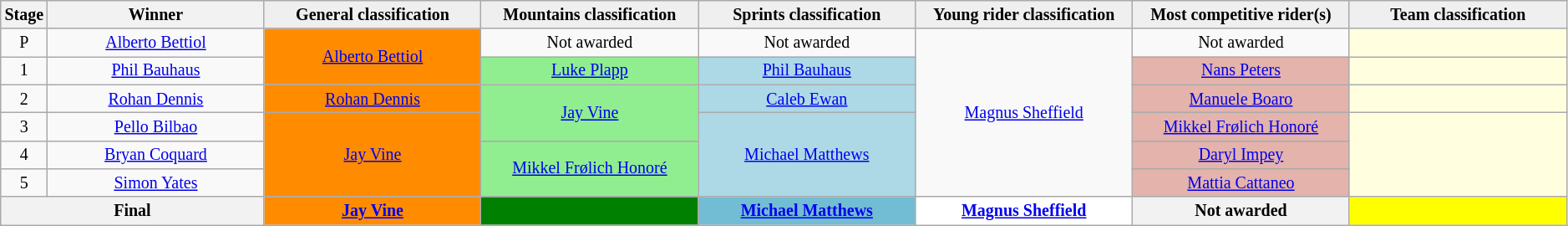<table class="wikitable" style="text-align: center; font-size:smaller;">
<tr style="background:#efefef;">
<th style="width:2%;">Stage</th>
<th style="width:14%;">Winner</th>
<th style="background:#efefef; width:14%;">General classification<br></th>
<th style="background:#efefef; width:14%;">Mountains classification<br></th>
<th style="background:#efefef; width:14%;">Sprints classification<br></th>
<th style="background:#efefef; width:14%;">Young rider classification<br></th>
<th style="background:#efefef; width:14%;">Most competitive rider(s)<br></th>
<th style="background:#efefef; width:14%;">Team classification</th>
</tr>
<tr>
<td>P</td>
<td><a href='#'>Alberto Bettiol</a></td>
<td style="background:#FF8C00;" rowspan="2"><a href='#'>Alberto Bettiol</a></td>
<td>Not awarded</td>
<td>Not awarded</td>
<td style="background:offwhite;" rowspan="6"><a href='#'>Magnus Sheffield</a></td>
<td>Not awarded</td>
<td style="background:lightyellow;"></td>
</tr>
<tr>
<td>1</td>
<td><a href='#'>Phil Bauhaus</a></td>
<td style="background:lightgreen;"><a href='#'>Luke Plapp</a></td>
<td style="background:#ADD8E6;"><a href='#'>Phil Bauhaus</a></td>
<td style="background:#E4B3AB;"><a href='#'>Nans Peters</a></td>
<td style="background:lightyellow;"></td>
</tr>
<tr>
<td>2</td>
<td><a href='#'>Rohan Dennis</a></td>
<td style="background:#FF8C00;"><a href='#'>Rohan Dennis</a></td>
<td style="background:lightgreen;" rowspan="2"><a href='#'>Jay Vine</a></td>
<td style="background:#ADD8E6;"><a href='#'>Caleb Ewan</a></td>
<td style="background:#E4B3AB;"><a href='#'>Manuele Boaro</a></td>
<td style="background:lightyellow;"></td>
</tr>
<tr>
<td>3</td>
<td><a href='#'>Pello Bilbao</a></td>
<td style="background:#FF8C00;" rowspan="3"><a href='#'>Jay Vine</a></td>
<td style="background:#ADD8E6;" rowspan="3"><a href='#'>Michael Matthews</a></td>
<td style="background:#E4B3AB;"><a href='#'>Mikkel Frølich Honoré</a></td>
<td style="background:lightyellow;" rowspan="3"></td>
</tr>
<tr>
<td>4</td>
<td><a href='#'>Bryan Coquard</a></td>
<td style="background:lightgreen;" rowspan="2"><a href='#'>Mikkel Frølich Honoré</a></td>
<td style="background:#E4B3AB;"><a href='#'>Daryl Impey</a></td>
</tr>
<tr>
<td>5</td>
<td><a href='#'>Simon Yates</a></td>
<td style="background:#E4B3AB;"><a href='#'>Mattia Cattaneo</a></td>
</tr>
<tr>
<th scope="row" colspan="2">Final</th>
<th style="background:#FF8C00;"><a href='#'>Jay Vine</a></th>
<th style="background:green;"></th>
<th style="background:#72bcd4;"><a href='#'>Michael Matthews</a></th>
<th style="background:white;"><a href='#'>Magnus Sheffield</a></th>
<th>Not awarded</th>
<th style="background:yellow;"></th>
</tr>
</table>
